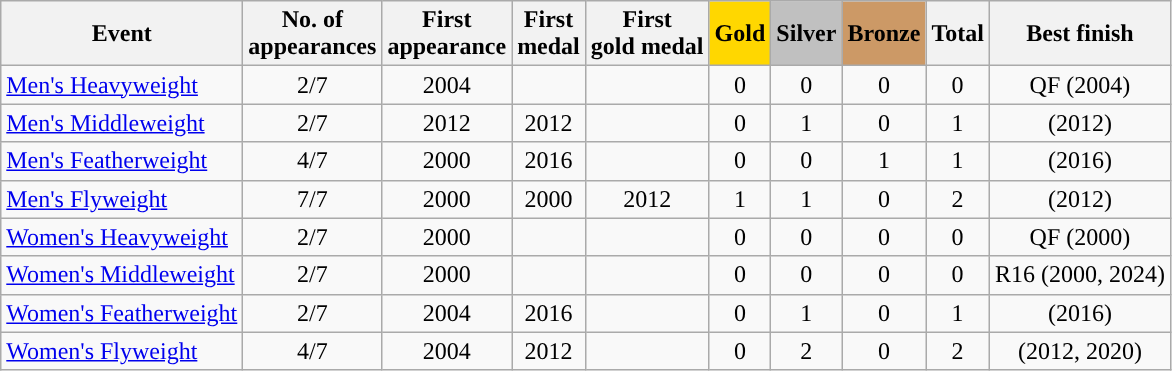<table class="wikitable sortable" style="text-align:center">
<tr>
<th>Event</th>
<th>No. of<br>appearances</th>
<th>First<br>appearance</th>
<th>First<br>medal</th>
<th>First<br>gold medal</th>
<th style="background-color:gold;">Gold</th>
<th style="background-color:silver;">Silver</th>
<th style="background-color:#c96;">Bronze</th>
<th>Total</th>
<th>Best finish</th>
</tr>
<tr>
<td align=left><a href='#'>Men's Heavyweight</a></td>
<td>2/7</td>
<td>2004</td>
<td></td>
<td></td>
<td>0</td>
<td>0</td>
<td>0</td>
<td>0</td>
<td>QF (2004)</td>
</tr>
<tr>
<td align=left><a href='#'>Men's Middleweight</a></td>
<td>2/7</td>
<td>2012</td>
<td>2012</td>
<td></td>
<td>0</td>
<td>1</td>
<td>0</td>
<td>1</td>
<td> (2012)</td>
</tr>
<tr>
<td align=left><a href='#'>Men's Featherweight</a></td>
<td>4/7</td>
<td>2000</td>
<td>2016</td>
<td></td>
<td>0</td>
<td>0</td>
<td>1</td>
<td>1</td>
<td> (2016)</td>
</tr>
<tr>
<td align=left><a href='#'>Men's Flyweight</a></td>
<td>7/7</td>
<td>2000</td>
<td>2000</td>
<td>2012</td>
<td>1</td>
<td>1</td>
<td>0</td>
<td>2</td>
<td> (2012)</td>
</tr>
<tr>
<td align="left"><a href='#'>Women's Heavyweight</a></td>
<td>2/7</td>
<td>2000</td>
<td></td>
<td></td>
<td>0</td>
<td>0</td>
<td>0</td>
<td>0</td>
<td>QF (2000)</td>
</tr>
<tr>
<td align="left"><a href='#'>Women's Middleweight</a></td>
<td>2/7</td>
<td>2000</td>
<td></td>
<td></td>
<td>0</td>
<td>0</td>
<td>0</td>
<td>0</td>
<td>R16 (2000, 2024)</td>
</tr>
<tr>
<td align="left"><a href='#'>Women's Featherweight</a></td>
<td>2/7</td>
<td>2004</td>
<td>2016</td>
<td></td>
<td>0</td>
<td>1</td>
<td>0</td>
<td>1</td>
<td> (2016)</td>
</tr>
<tr>
<td align="left"><a href='#'>Women's Flyweight</a></td>
<td>4/7</td>
<td>2004</td>
<td>2012</td>
<td></td>
<td>0</td>
<td>2</td>
<td>0</td>
<td>2</td>
<td> (2012, 2020)</td>
</tr>
</table>
